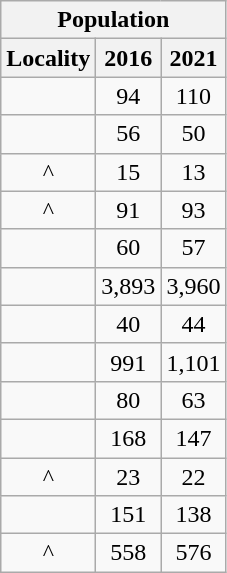<table class="wikitable" style="text-align:center;">
<tr>
<th colspan="3" style="text-align:center;  font-weight:bold">Population</th>
</tr>
<tr>
<th style="text-align:center; background:  font-weight:bold">Locality</th>
<th style="text-align:center; background:  font-weight:bold"><strong>2016</strong></th>
<th style="text-align:center; background:  font-weight:bold"><strong>2021</strong></th>
</tr>
<tr>
<td></td>
<td>94</td>
<td>110</td>
</tr>
<tr>
<td></td>
<td>56</td>
<td>50</td>
</tr>
<tr>
<td>^</td>
<td>15</td>
<td>13</td>
</tr>
<tr>
<td>^</td>
<td>91</td>
<td>93</td>
</tr>
<tr>
<td></td>
<td>60</td>
<td>57</td>
</tr>
<tr>
<td></td>
<td>3,893</td>
<td>3,960</td>
</tr>
<tr>
<td></td>
<td>40</td>
<td>44</td>
</tr>
<tr>
<td></td>
<td>991</td>
<td>1,101</td>
</tr>
<tr>
<td></td>
<td>80</td>
<td>63</td>
</tr>
<tr>
<td></td>
<td>168</td>
<td>147</td>
</tr>
<tr>
<td>^</td>
<td>23</td>
<td>22</td>
</tr>
<tr>
<td></td>
<td>151</td>
<td>138</td>
</tr>
<tr>
<td>^</td>
<td>558</td>
<td>576</td>
</tr>
</table>
